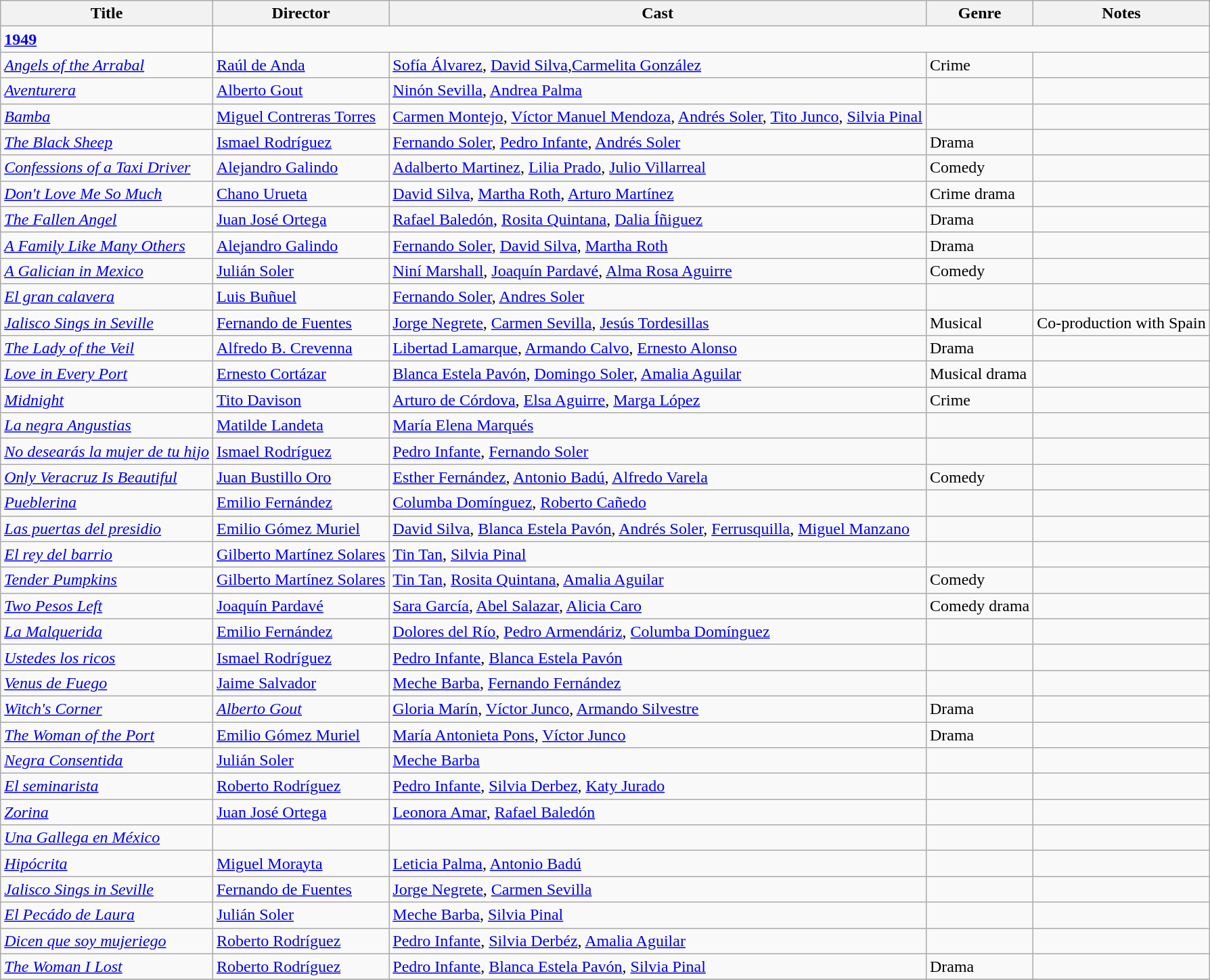<table class="wikitable">
<tr>
<th>Title</th>
<th>Director</th>
<th>Cast</th>
<th>Genre</th>
<th>Notes</th>
</tr>
<tr>
<td><strong><a href='#'>1949</a></strong></td>
</tr>
<tr>
<td><em><a href='#'>Angels of the Arrabal</a></em></td>
<td><a href='#'>Raúl de Anda</a></td>
<td><a href='#'>Sofía Álvarez</a>, <a href='#'>David Silva</a>,<a href='#'>Carmelita González</a></td>
<td>Crime</td>
<td></td>
</tr>
<tr>
<td><em><a href='#'>Aventurera</a></em></td>
<td><a href='#'>Alberto Gout</a></td>
<td><a href='#'>Ninón Sevilla</a>, <a href='#'>Andrea Palma</a></td>
<td></td>
<td></td>
</tr>
<tr>
<td><em><a href='#'>Bamba</a></em></td>
<td><a href='#'>Miguel Contreras Torres</a></td>
<td><a href='#'>Carmen Montejo</a>, <a href='#'>Víctor Manuel Mendoza</a>, <a href='#'>Andrés Soler</a>, <a href='#'>Tito Junco</a>, <a href='#'>Silvia Pinal</a></td>
<td></td>
<td></td>
</tr>
<tr>
<td><em><a href='#'>The Black Sheep</a></em></td>
<td><a href='#'>Ismael Rodríguez</a></td>
<td><a href='#'>Fernando Soler</a>, <a href='#'>Pedro Infante</a>, <a href='#'>Andrés Soler</a></td>
<td>Drama</td>
<td></td>
</tr>
<tr>
<td><em><a href='#'>Confessions of a Taxi Driver</a></em></td>
<td><a href='#'>Alejandro Galindo</a></td>
<td><a href='#'>Adalberto Martinez</a>, <a href='#'>Lilia Prado</a>, <a href='#'>Julio Villarreal</a></td>
<td>Comedy</td>
<td></td>
</tr>
<tr>
<td><em><a href='#'>Don't Love Me So Much</a></em></td>
<td><a href='#'>Chano Urueta</a></td>
<td><a href='#'>David Silva</a>, <a href='#'>Martha Roth</a>, <a href='#'>Arturo Martínez</a></td>
<td>Crime drama</td>
<td></td>
</tr>
<tr>
<td><em><a href='#'>The Fallen Angel</a></em></td>
<td><a href='#'>Juan José Ortega</a></td>
<td><a href='#'>Rafael Baledón</a>, <a href='#'>Rosita Quintana</a>, <a href='#'>Dalia Íñiguez</a></td>
<td>Drama</td>
<td></td>
</tr>
<tr>
<td><em><a href='#'>A Family Like Many Others</a></em></td>
<td><a href='#'>Alejandro Galindo</a></td>
<td><a href='#'>Fernando Soler</a>, <a href='#'>David Silva</a>, <a href='#'>Martha Roth</a></td>
<td>Drama</td>
<td></td>
</tr>
<tr>
<td><em><a href='#'>A Galician in Mexico</a></em></td>
<td><a href='#'>Julián Soler</a></td>
<td><a href='#'>Niní Marshall</a>, <a href='#'>Joaquín Pardavé</a>, <a href='#'>Alma Rosa Aguirre</a></td>
<td>Comedy</td>
<td></td>
</tr>
<tr>
<td><em><a href='#'>El gran calavera</a></em></td>
<td><a href='#'>Luis Buñuel</a></td>
<td><a href='#'>Fernando Soler</a>, <a href='#'>Andres Soler</a></td>
<td></td>
<td></td>
</tr>
<tr>
<td><em><a href='#'>Jalisco Sings in Seville</a></em></td>
<td><a href='#'>Fernando de Fuentes</a></td>
<td><a href='#'>Jorge Negrete</a>, <a href='#'>Carmen Sevilla</a>, <a href='#'>Jesús Tordesillas</a></td>
<td>Musical</td>
<td>Co-production with Spain</td>
</tr>
<tr>
<td><em><a href='#'>The Lady of the Veil</a></em></td>
<td><a href='#'>Alfredo B. Crevenna</a></td>
<td><a href='#'>Libertad Lamarque</a>, <a href='#'>Armando Calvo</a>, <a href='#'>Ernesto Alonso</a></td>
<td>Drama</td>
<td></td>
</tr>
<tr>
<td><em><a href='#'>Love in Every Port</a></em></td>
<td><a href='#'>Ernesto Cortázar</a></td>
<td><a href='#'>Blanca Estela Pavón</a>, <a href='#'>Domingo Soler</a>, <a href='#'>Amalia Aguilar</a></td>
<td>Musical drama</td>
<td></td>
</tr>
<tr>
<td><em><a href='#'>Midnight</a></em></td>
<td><a href='#'>Tito Davison</a></td>
<td><a href='#'>Arturo de Córdova</a>, <a href='#'>Elsa Aguirre</a>, <a href='#'>Marga López</a></td>
<td>Crime</td>
<td></td>
</tr>
<tr>
<td><em><a href='#'>La negra Angustias</a></em></td>
<td><a href='#'>Matilde Landeta</a></td>
<td><a href='#'>María Elena Marqués</a></td>
<td></td>
<td></td>
</tr>
<tr>
<td><em><a href='#'>No desearás la mujer de tu hijo</a></em></td>
<td><a href='#'>Ismael Rodríguez</a></td>
<td><a href='#'>Pedro Infante</a>, <a href='#'>Fernando Soler</a></td>
<td></td>
<td></td>
</tr>
<tr>
<td><em><a href='#'>Only Veracruz Is Beautiful</a></em></td>
<td><a href='#'>Juan Bustillo Oro</a></td>
<td><a href='#'>Esther Fernández</a>, <a href='#'>Antonio Badú</a>, <a href='#'>Alfredo Varela</a></td>
<td>Comedy</td>
<td></td>
</tr>
<tr>
<td><em><a href='#'>Pueblerina</a></em></td>
<td><a href='#'>Emilio Fernández</a></td>
<td><a href='#'>Columba Domínguez</a>, <a href='#'>Roberto Cañedo</a></td>
<td></td>
<td></td>
</tr>
<tr>
<td><em><a href='#'>Las puertas del presidio</a></em></td>
<td><a href='#'>Emilio Gómez Muriel</a></td>
<td><a href='#'>David Silva</a>, <a href='#'>Blanca Estela Pavón</a>, <a href='#'>Andrés Soler</a>, <a href='#'>Ferrusquilla</a>, <a href='#'>Miguel Manzano</a></td>
<td></td>
<td></td>
</tr>
<tr>
<td><em><a href='#'>El rey del barrio</a></em></td>
<td><a href='#'>Gilberto Martínez Solares</a></td>
<td><a href='#'>Tin Tan</a>, <a href='#'>Silvia Pinal</a></td>
<td></td>
<td></td>
</tr>
<tr>
<td><em><a href='#'>Tender Pumpkins</a></em></td>
<td><a href='#'>Gilberto Martínez Solares</a></td>
<td><a href='#'>Tin Tan</a>, <a href='#'>Rosita Quintana</a>, <a href='#'>Amalia Aguilar</a></td>
<td>Comedy</td>
<td></td>
</tr>
<tr>
<td><em><a href='#'>Two Pesos Left</a></em></td>
<td><a href='#'>Joaquín Pardavé</a></td>
<td><a href='#'>Sara García</a>, <a href='#'>Abel Salazar</a>, <a href='#'>Alicia Caro</a></td>
<td>Comedy drama</td>
<td></td>
</tr>
<tr>
<td><em><a href='#'>La Malquerida</a></em></td>
<td><a href='#'>Emilio Fernández</a></td>
<td><a href='#'>Dolores del Río</a>, <a href='#'>Pedro Armendáriz</a>, <a href='#'>Columba Domínguez</a></td>
<td></td>
<td></td>
</tr>
<tr>
<td><em><a href='#'>Ustedes los ricos</a></em></td>
<td><a href='#'>Ismael Rodríguez</a></td>
<td><a href='#'>Pedro Infante</a>, <a href='#'>Blanca Estela Pavón</a></td>
<td></td>
<td></td>
</tr>
<tr>
<td><em><a href='#'>Venus de Fuego</a></em></td>
<td><a href='#'>Jaime Salvador</a></td>
<td><a href='#'>Meche Barba</a>, <a href='#'>Fernando Fernández</a></td>
<td></td>
<td></td>
</tr>
<tr>
<td><em><a href='#'>Witch's Corner</a></em></td>
<td><em><a href='#'>Alberto Gout</a></em></td>
<td><a href='#'>Gloria Marín</a>, <a href='#'>Víctor Junco</a>, <a href='#'>Armando Silvestre</a></td>
<td>Drama</td>
<td></td>
</tr>
<tr>
<td><em><a href='#'>The Woman of the Port</a></em></td>
<td><a href='#'>Emilio Gómez Muriel</a></td>
<td><a href='#'>María Antonieta Pons</a>, <a href='#'>Víctor Junco</a></td>
<td>Drama</td>
<td></td>
</tr>
<tr>
<td><em><a href='#'>Negra Consentida</a></em></td>
<td><a href='#'>Julián Soler</a></td>
<td><a href='#'>Meche Barba</a></td>
<td></td>
<td></td>
</tr>
<tr>
<td><em><a href='#'>El seminarista</a></em></td>
<td><a href='#'>Roberto Rodríguez</a></td>
<td><a href='#'>Pedro Infante</a>, <a href='#'>Silvia Derbez</a>, <a href='#'>Katy Jurado</a></td>
<td></td>
<td></td>
</tr>
<tr>
<td><em><a href='#'>Zorina</a></em></td>
<td><a href='#'>Juan José Ortega</a></td>
<td><a href='#'>Leonora Amar</a>, <a href='#'>Rafael Baledón</a></td>
<td></td>
<td></td>
</tr>
<tr>
<td><em><a href='#'>Una Gallega en México</a></em></td>
<td></td>
<td></td>
<td></td>
<td></td>
</tr>
<tr>
<td><em><a href='#'>Hipócrita</a></em></td>
<td><a href='#'>Miguel Morayta</a></td>
<td><a href='#'>Leticia Palma</a>, <a href='#'>Antonio Badú</a></td>
<td></td>
<td></td>
</tr>
<tr>
<td><em><a href='#'>Jalisco Sings in Seville</a></em></td>
<td><a href='#'>Fernando de Fuentes</a></td>
<td><a href='#'>Jorge Negrete</a>, <a href='#'>Carmen Sevilla</a></td>
<td></td>
<td></td>
</tr>
<tr>
<td><em><a href='#'>El Pecádo de Laura</a></em></td>
<td><a href='#'>Julián Soler</a></td>
<td><a href='#'>Meche Barba</a>, <a href='#'>Silvia Pinal</a></td>
<td></td>
<td></td>
</tr>
<tr>
<td><em><a href='#'>Dicen que soy mujeriego</a></em></td>
<td><a href='#'>Roberto Rodríguez</a></td>
<td><a href='#'>Pedro Infante</a>, <a href='#'>Silvia Derbéz</a>, <a href='#'>Amalia Aguilar</a></td>
<td></td>
<td></td>
</tr>
<tr>
<td><em><a href='#'>The Woman I Lost</a></em></td>
<td><a href='#'>Roberto Rodríguez</a></td>
<td><a href='#'>Pedro Infante</a>, <a href='#'>Blanca Estela Pavón</a>, <a href='#'>Silvia Pinal</a></td>
<td>Drama</td>
<td></td>
</tr>
<tr>
</tr>
</table>
